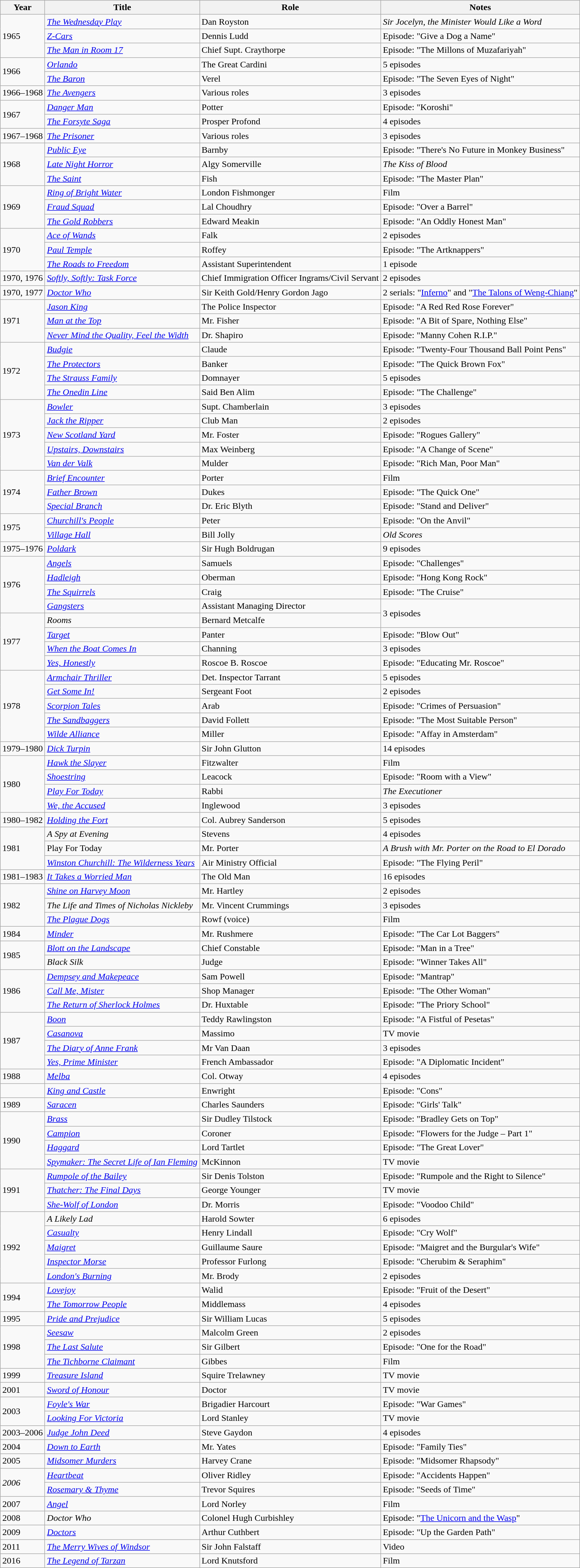<table class="wikitable">
<tr>
<th>Year</th>
<th>Title</th>
<th>Role</th>
<th>Notes</th>
</tr>
<tr>
<td rowspan="3">1965</td>
<td><em><a href='#'>The Wednesday Play</a></em></td>
<td>Dan Royston</td>
<td><em>Sir Jocelyn, the Minister Would Like a Word</em></td>
</tr>
<tr>
<td><em><a href='#'>Z-Cars</a></em></td>
<td>Dennis Ludd</td>
<td>Episode: "Give a Dog a Name"</td>
</tr>
<tr>
<td><em><a href='#'>The Man in Room 17</a></em></td>
<td>Chief Supt. Craythorpe</td>
<td>Episode: "The Millons of Muzafariyah"</td>
</tr>
<tr>
<td rowspan="2">1966</td>
<td><a href='#'><em>Orlando</em></a></td>
<td>The Great Cardini</td>
<td>5 episodes</td>
</tr>
<tr>
<td><em><a href='#'>The Baron</a></em></td>
<td>Verel</td>
<td>Episode: "The Seven Eyes of Night"</td>
</tr>
<tr>
<td>1966–1968</td>
<td><em><a href='#'>The Avengers</a></em></td>
<td>Various roles</td>
<td>3 episodes</td>
</tr>
<tr>
<td rowspan="2">1967</td>
<td><em><a href='#'>Danger Man</a></em></td>
<td>Potter</td>
<td>Episode: "Koroshi"</td>
</tr>
<tr>
<td><em><a href='#'>The Forsyte Saga</a></em></td>
<td>Prosper Profond</td>
<td>4 episodes</td>
</tr>
<tr>
<td>1967–1968</td>
<td><em><a href='#'>The Prisoner</a></em></td>
<td>Various roles</td>
<td>3 episodes</td>
</tr>
<tr>
<td rowspan="3">1968</td>
<td><em><a href='#'>Public Eye</a></em></td>
<td>Barnby</td>
<td>Episode: "There's No Future in Monkey Business"</td>
</tr>
<tr>
<td><em><a href='#'>Late Night Horror</a></em></td>
<td>Algy Somerville</td>
<td><em>The Kiss of Blood</em></td>
</tr>
<tr>
<td><em><a href='#'>The Saint</a></em></td>
<td>Fish</td>
<td>Episode: "The Master Plan"</td>
</tr>
<tr>
<td rowspan="3">1969</td>
<td><em><a href='#'>Ring of Bright Water</a></em></td>
<td>London Fishmonger</td>
<td>Film</td>
</tr>
<tr>
<td><em><a href='#'>Fraud Squad</a></em></td>
<td>Lal Choudhry</td>
<td>Episode: "Over a Barrel"</td>
</tr>
<tr>
<td><em><a href='#'>The Gold Robbers</a></em></td>
<td>Edward Meakin</td>
<td>Episode: "An Oddly Honest Man"</td>
</tr>
<tr>
<td rowspan="3">1970</td>
<td><em><a href='#'>Ace of Wands</a></em></td>
<td>Falk</td>
<td>2 episodes</td>
</tr>
<tr>
<td><em><a href='#'>Paul Temple</a></em></td>
<td>Roffey</td>
<td>Episode: "The Artknappers"</td>
</tr>
<tr>
<td><em><a href='#'>The Roads to Freedom</a></em></td>
<td>Assistant Superintendent</td>
<td>1 episode</td>
</tr>
<tr>
<td>1970, 1976</td>
<td><a href='#'><em>Softly, Softly: Task Force</em></a></td>
<td>Chief Immigration Officer Ingrams/Civil Servant</td>
<td>2 episodes</td>
</tr>
<tr>
<td>1970, 1977</td>
<td><em><a href='#'>Doctor Who</a></em></td>
<td>Sir Keith Gold/Henry Gordon Jago</td>
<td>2 serials: "<a href='#'>Inferno</a>" and "<a href='#'>The Talons of Weng-Chiang</a>"</td>
</tr>
<tr>
<td rowspan="3">1971</td>
<td><em><a href='#'>Jason King</a></em></td>
<td>The Police Inspector</td>
<td>Episode: "A Red Red Rose Forever"</td>
</tr>
<tr>
<td><em><a href='#'>Man at the Top</a></em></td>
<td>Mr. Fisher</td>
<td>Episode: "A Bit of Spare, Nothing Else"</td>
</tr>
<tr>
<td><em><a href='#'>Never Mind the Quality, Feel the Width</a></em></td>
<td>Dr. Shapiro</td>
<td>Episode: "Manny Cohen R.I.P."</td>
</tr>
<tr>
<td rowspan="4">1972</td>
<td><em><a href='#'>Budgie</a></em></td>
<td>Claude</td>
<td>Episode: "Twenty-Four Thousand Ball Point Pens"</td>
</tr>
<tr>
<td><em><a href='#'>The Protectors</a></em></td>
<td>Banker</td>
<td>Episode: "The Quick Brown Fox"</td>
</tr>
<tr>
<td><em><a href='#'>The Strauss Family</a></em></td>
<td>Domnayer</td>
<td>5 episodes</td>
</tr>
<tr>
<td><em><a href='#'>The Onedin Line</a></em></td>
<td>Said Ben Alim</td>
<td>Episode: "The Challenge"</td>
</tr>
<tr>
<td rowspan="5">1973</td>
<td><em><a href='#'>Bowler</a></em></td>
<td>Supt. Chamberlain</td>
<td>3 episodes</td>
</tr>
<tr>
<td><em><a href='#'>Jack the Ripper</a></em></td>
<td>Club Man</td>
<td>2 episodes</td>
</tr>
<tr>
<td><em><a href='#'>New Scotland Yard</a></em></td>
<td>Mr. Foster</td>
<td>Episode: "Rogues Gallery"</td>
</tr>
<tr>
<td><em><a href='#'>Upstairs, Downstairs</a></em></td>
<td>Max Weinberg</td>
<td>Episode: "A Change of Scene"</td>
</tr>
<tr>
<td><em><a href='#'>Van der Valk</a></em></td>
<td>Mulder</td>
<td>Episode: "Rich Man, Poor Man"</td>
</tr>
<tr>
<td rowspan="3">1974</td>
<td><em><a href='#'>Brief Encounter</a></em></td>
<td>Porter</td>
<td>Film</td>
</tr>
<tr>
<td><em><a href='#'>Father Brown</a></em></td>
<td>Dukes</td>
<td>Episode: "The Quick One"</td>
</tr>
<tr>
<td><em><a href='#'>Special Branch</a></em></td>
<td>Dr. Eric Blyth</td>
<td>Episode: "Stand and Deliver"</td>
</tr>
<tr>
<td rowspan="2">1975</td>
<td><em><a href='#'>Churchill's People</a></em></td>
<td>Peter</td>
<td>Episode: "On the Anvil"</td>
</tr>
<tr>
<td><em><a href='#'>Village Hall</a></em></td>
<td>Bill Jolly</td>
<td><em>Old Scores</em></td>
</tr>
<tr>
<td>1975–1976</td>
<td><em><a href='#'>Poldark</a></em></td>
<td>Sir Hugh Boldrugan</td>
<td>9 episodes</td>
</tr>
<tr>
<td rowspan="4">1976</td>
<td><em><a href='#'>Angels</a></em></td>
<td>Samuels</td>
<td>Episode: "Challenges"</td>
</tr>
<tr>
<td><em><a href='#'>Hadleigh</a></em></td>
<td>Oberman</td>
<td>Episode: "Hong Kong Rock"</td>
</tr>
<tr>
<td><em><a href='#'>The Squirrels</a></em></td>
<td>Craig</td>
<td>Episode: "The Cruise"</td>
</tr>
<tr>
<td><em><a href='#'>Gangsters</a></em></td>
<td>Assistant Managing Director</td>
<td rowspan="2">3 episodes</td>
</tr>
<tr>
<td rowspan="4">1977</td>
<td><em>Rooms</em></td>
<td>Bernard Metcalfe</td>
</tr>
<tr>
<td><em><a href='#'>Target</a></em></td>
<td>Panter</td>
<td>Episode: "Blow Out"</td>
</tr>
<tr>
<td><em><a href='#'>When the Boat Comes In</a></em></td>
<td>Channing</td>
<td>3 episodes</td>
</tr>
<tr>
<td><em><a href='#'>Yes, Honestly</a></em></td>
<td>Roscoe B. Roscoe</td>
<td>Episode: "Educating Mr. Roscoe"</td>
</tr>
<tr>
<td rowspan="5">1978</td>
<td><em><a href='#'>Armchair Thriller</a></em></td>
<td>Det. Inspector Tarrant</td>
<td>5 episodes</td>
</tr>
<tr>
<td><em><a href='#'>Get Some In!</a></em></td>
<td>Sergeant Foot</td>
<td>2 episodes</td>
</tr>
<tr>
<td><em><a href='#'>Scorpion Tales</a></em></td>
<td>Arab</td>
<td>Episode: "Crimes of Persuasion"</td>
</tr>
<tr>
<td><em><a href='#'>The Sandbaggers</a></em></td>
<td>David Follett</td>
<td>Episode: "The Most Suitable Person"</td>
</tr>
<tr>
<td><em><a href='#'>Wilde Alliance</a></em></td>
<td>Miller</td>
<td>Episode: "Affay in Amsterdam"</td>
</tr>
<tr>
<td>1979–1980</td>
<td><em><a href='#'>Dick Turpin</a></em></td>
<td>Sir John Glutton</td>
<td>14 episodes</td>
</tr>
<tr>
<td rowspan="4">1980</td>
<td><em><a href='#'>Hawk the Slayer</a></em></td>
<td>Fitzwalter</td>
<td>Film</td>
</tr>
<tr>
<td><em><a href='#'>Shoestring</a></em></td>
<td>Leacock</td>
<td>Episode: "Room with a View"</td>
</tr>
<tr>
<td><em><a href='#'>Play For Today</a></em></td>
<td>Rabbi</td>
<td><em>The Executioner</em></td>
</tr>
<tr>
<td><em><a href='#'>We, the Accused</a></em></td>
<td>Inglewood</td>
<td>3 episodes</td>
</tr>
<tr>
<td>1980–1982</td>
<td><em><a href='#'>Holding the Fort</a></em></td>
<td>Col. Aubrey Sanderson</td>
<td>5 episodes</td>
</tr>
<tr>
<td rowspan="3">1981</td>
<td><em>A Spy at Evening</em></td>
<td>Stevens</td>
<td>4 episodes</td>
</tr>
<tr>
<td>Play For Today</td>
<td>Mr. Porter</td>
<td><em>A Brush with Mr. Porter on the Road to El Dorado</em></td>
</tr>
<tr>
<td><em><a href='#'>Winston Churchill: The Wilderness Years</a></em></td>
<td>Air Ministry Official</td>
<td>Episode: "The Flying Peril"</td>
</tr>
<tr>
<td>1981–1983</td>
<td><em><a href='#'>It Takes a Worried Man</a></em></td>
<td>The Old Man</td>
<td>16 episodes</td>
</tr>
<tr>
<td rowspan="3">1982</td>
<td><em><a href='#'>Shine on Harvey Moon</a></em></td>
<td>Mr. Hartley</td>
<td>2 episodes</td>
</tr>
<tr>
<td><em>The Life and Times of Nicholas Nickleby</em></td>
<td>Mr. Vincent Crummings</td>
<td>3 episodes</td>
</tr>
<tr>
<td><em><a href='#'>The Plague Dogs</a></em></td>
<td>Rowf (voice)</td>
<td>Film</td>
</tr>
<tr>
<td>1984</td>
<td><em><a href='#'>Minder</a></em></td>
<td>Mr. Rushmere</td>
<td>Episode: "The Car Lot Baggers"</td>
</tr>
<tr>
<td rowspan="2">1985</td>
<td><em><a href='#'>Blott on the Landscape</a></em></td>
<td>Chief Constable</td>
<td>Episode: "Man in a Tree"</td>
</tr>
<tr>
<td><em>Black Silk</em></td>
<td>Judge</td>
<td>Episode: "Winner Takes All"</td>
</tr>
<tr>
<td rowspan="3">1986</td>
<td><em><a href='#'>Dempsey and Makepeace</a></em></td>
<td>Sam Powell</td>
<td>Episode: "Mantrap"</td>
</tr>
<tr>
<td><a href='#'><em>Call Me, Mister</em></a></td>
<td>Shop Manager</td>
<td>Episode: "The Other Woman"</td>
</tr>
<tr>
<td><em><a href='#'>The Return of Sherlock Holmes</a></em></td>
<td>Dr. Huxtable</td>
<td>Episode: "The Priory School"</td>
</tr>
<tr>
<td rowspan="4">1987</td>
<td><a href='#'><em>Boon</em></a></td>
<td>Teddy Rawlingston</td>
<td>Episode: "A Fistful of Pesetas"</td>
</tr>
<tr>
<td><a href='#'><em>Casanova</em></a></td>
<td>Massimo</td>
<td>TV movie</td>
</tr>
<tr>
<td><a href='#'><em>The Diary of Anne Frank</em></a></td>
<td>Mr Van Daan</td>
<td>3 episodes</td>
</tr>
<tr>
<td><em><a href='#'>Yes, Prime Minister</a></em></td>
<td>French Ambassador</td>
<td>Episode: "A Diplomatic Incident"</td>
</tr>
<tr>
<td>1988</td>
<td><em><a href='#'>Melba</a></em></td>
<td>Col. Otway</td>
<td>4 episodes</td>
</tr>
<tr>
<td></td>
<td><em><a href='#'>King and Castle</a></em></td>
<td>Enwright</td>
<td>Episode: "Cons"</td>
</tr>
<tr>
<td>1989</td>
<td><em><a href='#'>Saracen</a></em></td>
<td>Charles Saunders</td>
<td>Episode: "Girls' Talk"</td>
</tr>
<tr>
<td rowspan="4">1990</td>
<td><em><a href='#'>Brass</a></em></td>
<td>Sir Dudley Tilstock</td>
<td>Episode: "Bradley Gets on Top"</td>
</tr>
<tr>
<td><em><a href='#'>Campion</a></em></td>
<td>Coroner</td>
<td>Episode: "Flowers for the Judge – Part 1"</td>
</tr>
<tr>
<td><em><a href='#'>Haggard</a></em></td>
<td>Lord Tartlet</td>
<td>Episode: "The Great Lover"</td>
</tr>
<tr>
<td><em><a href='#'>Spymaker: The Secret Life of Ian Fleming</a></em></td>
<td>McKinnon</td>
<td>TV movie</td>
</tr>
<tr>
<td rowspan="3">1991</td>
<td><em><a href='#'>Rumpole of the Bailey</a></em></td>
<td>Sir Denis Tolston</td>
<td>Episode: "Rumpole and the Right to Silence"</td>
</tr>
<tr>
<td><em><a href='#'>Thatcher: The Final Days</a></em></td>
<td>George Younger</td>
<td>TV movie</td>
</tr>
<tr>
<td><a href='#'><em>She-Wolf of London</em></a></td>
<td>Dr. Morris</td>
<td>Episode: "Voodoo Child"</td>
</tr>
<tr>
<td rowspan="5">1992</td>
<td><em>A Likely Lad</em></td>
<td>Harold Sowter</td>
<td>6 episodes</td>
</tr>
<tr>
<td><em><a href='#'>Casualty</a></em></td>
<td>Henry Lindall</td>
<td>Episode: "Cry Wolf"</td>
</tr>
<tr>
<td><em><a href='#'>Maigret</a></em></td>
<td>Guillaume Saure</td>
<td>Episode: "Maigret and the Burgular's Wife"</td>
</tr>
<tr>
<td><em><a href='#'>Inspector Morse</a></em></td>
<td>Professor Furlong</td>
<td>Episode: "Cherubim & Seraphim"</td>
</tr>
<tr>
<td><em><a href='#'>London's Burning</a></em></td>
<td>Mr. Brody</td>
<td>2 episodes</td>
</tr>
<tr>
<td rowspan="2">1994</td>
<td><em><a href='#'>Lovejoy</a></em></td>
<td>Walid</td>
<td>Episode: "Fruit of the Desert"</td>
</tr>
<tr>
<td><em><a href='#'>The Tomorrow People</a></em></td>
<td>Middlemass</td>
<td>4 episodes</td>
</tr>
<tr>
<td>1995</td>
<td><em><a href='#'>Pride and Prejudice</a></em></td>
<td>Sir William Lucas</td>
<td>5 episodes</td>
</tr>
<tr>
<td rowspan="3">1998</td>
<td><em><a href='#'>Seesaw</a></em></td>
<td>Malcolm Green</td>
<td>2 episodes</td>
</tr>
<tr>
<td><em><a href='#'>The Last Salute</a></em></td>
<td>Sir Gilbert</td>
<td>Episode: "One for the Road"</td>
</tr>
<tr>
<td><em><a href='#'>The Tichborne Claimant</a></em></td>
<td>Gibbes</td>
<td>Film</td>
</tr>
<tr>
<td>1999</td>
<td><a href='#'><em>Treasure Island</em></a></td>
<td>Squire Trelawney</td>
<td>TV movie</td>
</tr>
<tr>
<td>2001</td>
<td><a href='#'><em>Sword of Honour</em></a></td>
<td>Doctor</td>
<td>TV movie</td>
</tr>
<tr>
<td rowspan="2">2003</td>
<td><em><a href='#'>Foyle's War</a></em></td>
<td>Brigadier Harcourt</td>
<td>Episode: "War Games"</td>
</tr>
<tr>
<td><em><a href='#'>Looking For Victoria</a></em></td>
<td>Lord Stanley</td>
<td>TV movie</td>
</tr>
<tr>
<td>2003–2006</td>
<td><em><a href='#'>Judge John Deed</a></em></td>
<td>Steve Gaydon</td>
<td>4 episodes</td>
</tr>
<tr>
<td>2004</td>
<td><em><a href='#'>Down to Earth</a></em></td>
<td>Mr. Yates</td>
<td>Episode: "Family Ties"</td>
</tr>
<tr>
<td>2005</td>
<td><em><a href='#'>Midsomer Murders</a></em></td>
<td>Harvey Crane</td>
<td>Episode: "Midsomer Rhapsody"</td>
</tr>
<tr>
<td rowspan="2"><em>2006</em></td>
<td><em><a href='#'>Heartbeat</a></em></td>
<td>Oliver Ridley</td>
<td>Episode: "Accidents Happen"</td>
</tr>
<tr>
<td><em><a href='#'>Rosemary & Thyme</a></em></td>
<td>Trevor Squires</td>
<td>Episode: "Seeds of Time"</td>
</tr>
<tr>
<td>2007</td>
<td><a href='#'><em>Angel</em></a></td>
<td>Lord Norley</td>
<td>Film</td>
</tr>
<tr>
<td>2008</td>
<td><em>Doctor Who</em></td>
<td>Colonel Hugh Curbishley</td>
<td>Episode: "<a href='#'>The Unicorn and the Wasp</a>"</td>
</tr>
<tr>
<td>2009</td>
<td><em><a href='#'>Doctors</a></em></td>
<td>Arthur Cuthbert</td>
<td>Episode: "Up the Garden Path"</td>
</tr>
<tr>
<td>2011</td>
<td><em><a href='#'>The Merry Wives of Windsor</a></em></td>
<td>Sir John Falstaff</td>
<td>Video</td>
</tr>
<tr>
<td>2016</td>
<td><em><a href='#'>The Legend of Tarzan</a></em></td>
<td>Lord Knutsford</td>
<td>Film</td>
</tr>
</table>
